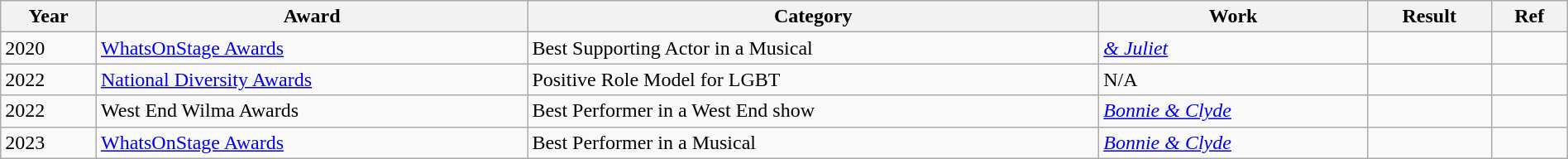<table class="wikitable" style="width: 100%;">
<tr>
<th>Year</th>
<th>Award</th>
<th>Category</th>
<th>Work</th>
<th>Result</th>
<th>Ref</th>
</tr>
<tr>
<td>2020</td>
<td><a href='#'>WhatsOnStage Awards</a></td>
<td>Best Supporting Actor in a Musical</td>
<td><em><a href='#'>& Juliet</a></em></td>
<td></td>
<td></td>
</tr>
<tr>
<td>2022</td>
<td><a href='#'>National Diversity Awards</a></td>
<td>Positive Role Model for LGBT</td>
<td>N/A</td>
<td></td>
<td></td>
</tr>
<tr>
<td>2022</td>
<td>West End Wilma Awards</td>
<td>Best Performer in a West End show</td>
<td><em><a href='#'>Bonnie & Clyde</a></em></td>
<td></td>
<td></td>
</tr>
<tr>
<td>2023</td>
<td><a href='#'>WhatsOnStage Awards</a></td>
<td>Best Performer in a Musical</td>
<td><em><a href='#'>Bonnie & Clyde</a></em></td>
<td></td>
<td></td>
</tr>
</table>
